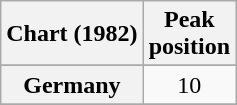<table class="wikitable sortable plainrowheaders" style="text-align:center">
<tr>
<th scope="col">Chart (1982)</th>
<th scope="col">Peak<br>position</th>
</tr>
<tr>
</tr>
<tr>
<th scope="row">Germany<br></th>
<td align="center">10</td>
</tr>
<tr>
</tr>
</table>
